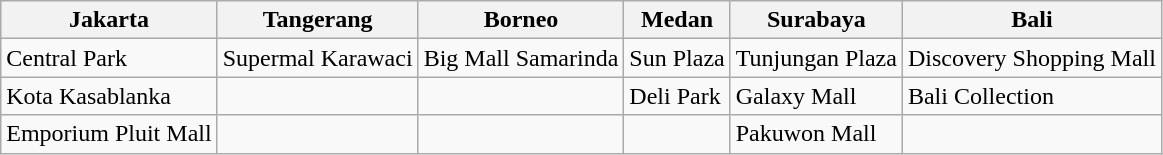<table class="wikitable">
<tr>
<th>Jakarta</th>
<th>Tangerang</th>
<th>Borneo</th>
<th>Medan</th>
<th>Surabaya</th>
<th>Bali</th>
</tr>
<tr>
<td>Central Park</td>
<td>Supermal Karawaci</td>
<td>Big Mall Samarinda</td>
<td>Sun Plaza</td>
<td>Tunjungan Plaza</td>
<td>Discovery Shopping Mall</td>
</tr>
<tr>
<td>Kota Kasablanka</td>
<td></td>
<td></td>
<td>Deli Park</td>
<td>Galaxy Mall</td>
<td>Bali Collection</td>
</tr>
<tr>
<td>Emporium Pluit Mall</td>
<td></td>
<td></td>
<td></td>
<td>Pakuwon Mall</td>
<td></td>
</tr>
</table>
